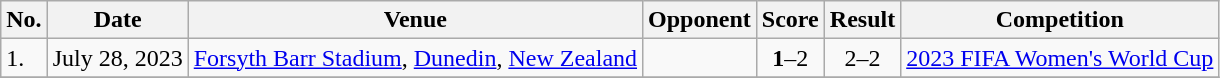<table class="wikitable">
<tr>
<th>No.</th>
<th>Date</th>
<th>Venue</th>
<th>Opponent</th>
<th>Score</th>
<th>Result</th>
<th>Competition</th>
</tr>
<tr>
<td>1.</td>
<td>July 28, 2023</td>
<td><a href='#'>Forsyth Barr Stadium</a>, <a href='#'>Dunedin</a>, <a href='#'>New Zealand</a></td>
<td></td>
<td align=center><strong>1</strong>–2</td>
<td align=center>2–2</td>
<td><a href='#'>2023 FIFA Women's World Cup</a></td>
</tr>
<tr>
</tr>
</table>
